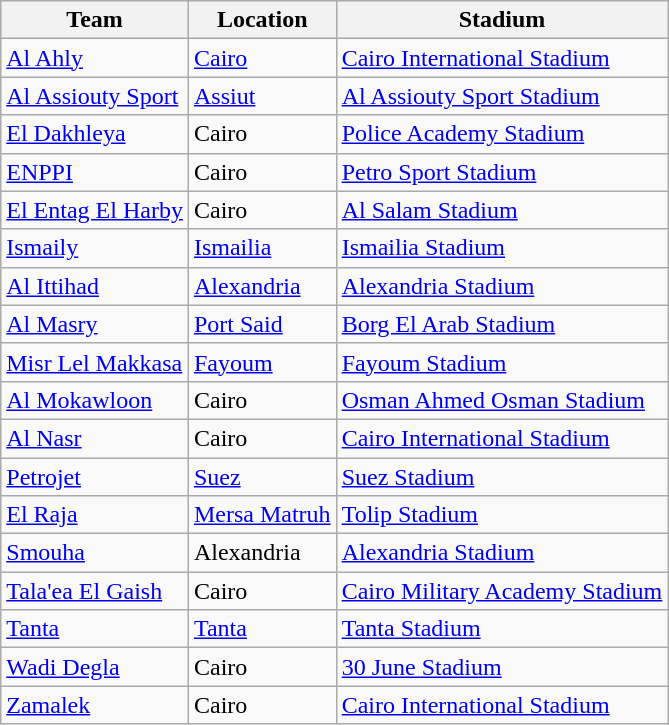<table class="wikitable sortable">
<tr>
<th>Team</th>
<th>Location</th>
<th>Stadium</th>
</tr>
<tr>
<td><a href='#'>Al Ahly</a></td>
<td><a href='#'>Cairo</a></td>
<td><a href='#'>Cairo International Stadium</a></td>
</tr>
<tr>
<td><a href='#'>Al Assiouty Sport</a></td>
<td><a href='#'>Assiut</a></td>
<td><a href='#'>Al Assiouty Sport Stadium</a></td>
</tr>
<tr>
<td><a href='#'>El Dakhleya</a></td>
<td>Cairo</td>
<td><a href='#'>Police Academy Stadium</a></td>
</tr>
<tr>
<td><a href='#'>ENPPI</a></td>
<td>Cairo</td>
<td><a href='#'>Petro Sport Stadium</a></td>
</tr>
<tr>
<td><a href='#'>El Entag El Harby</a></td>
<td>Cairo</td>
<td><a href='#'>Al Salam Stadium</a></td>
</tr>
<tr>
<td><a href='#'>Ismaily</a></td>
<td><a href='#'>Ismailia</a></td>
<td><a href='#'>Ismailia Stadium</a></td>
</tr>
<tr>
<td><a href='#'>Al Ittihad</a></td>
<td><a href='#'>Alexandria</a></td>
<td><a href='#'>Alexandria Stadium</a></td>
</tr>
<tr>
<td><a href='#'>Al Masry</a></td>
<td><a href='#'>Port Said</a></td>
<td><a href='#'>Borg El Arab Stadium</a></td>
</tr>
<tr>
<td><a href='#'>Misr Lel Makkasa</a></td>
<td><a href='#'>Fayoum</a></td>
<td><a href='#'>Fayoum Stadium</a></td>
</tr>
<tr>
<td><a href='#'>Al Mokawloon</a></td>
<td>Cairo</td>
<td><a href='#'>Osman Ahmed Osman Stadium</a></td>
</tr>
<tr>
<td><a href='#'>Al Nasr</a></td>
<td>Cairo</td>
<td><a href='#'>Cairo International Stadium</a></td>
</tr>
<tr>
<td><a href='#'>Petrojet</a></td>
<td><a href='#'>Suez</a></td>
<td><a href='#'>Suez Stadium</a></td>
</tr>
<tr>
<td><a href='#'>El Raja</a></td>
<td><a href='#'>Mersa Matruh</a></td>
<td><a href='#'>Tolip Stadium</a></td>
</tr>
<tr>
<td><a href='#'>Smouha</a></td>
<td>Alexandria</td>
<td><a href='#'>Alexandria Stadium</a></td>
</tr>
<tr>
<td><a href='#'>Tala'ea El Gaish</a></td>
<td>Cairo</td>
<td><a href='#'>Cairo Military Academy Stadium</a></td>
</tr>
<tr>
<td><a href='#'>Tanta</a></td>
<td><a href='#'>Tanta</a></td>
<td><a href='#'>Tanta Stadium</a></td>
</tr>
<tr>
<td><a href='#'>Wadi Degla</a></td>
<td>Cairo</td>
<td><a href='#'>30 June Stadium</a></td>
</tr>
<tr>
<td><a href='#'>Zamalek</a></td>
<td>Cairo</td>
<td><a href='#'>Cairo International Stadium</a></td>
</tr>
</table>
